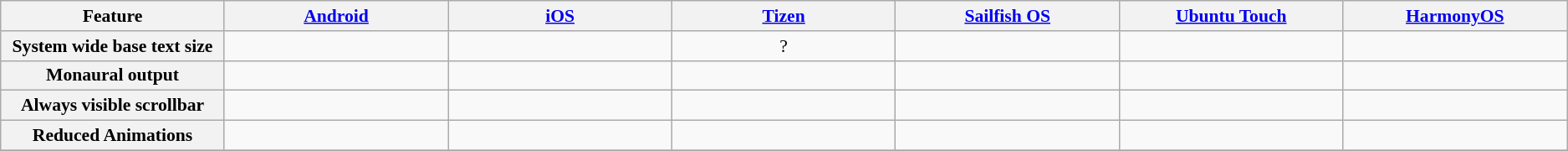<table class="wikitable" style="font-size:90%; text-align: center; width: auto">
<tr>
<th width="10%">Feature</th>
<th width="10%"><a href='#'>Android</a></th>
<th width="10%"><a href='#'>iOS</a></th>
<th width="10%"><a href='#'>Tizen</a></th>
<th width="10%"><a href='#'>Sailfish OS</a></th>
<th width="10%"><a href='#'>Ubuntu Touch</a></th>
<th width="10%"><a href='#'>HarmonyOS</a></th>
</tr>
<tr>
<th>System wide base text size</th>
<td></td>
<td></td>
<td>?</td>
<td></td>
<td></td>
<td></td>
</tr>
<tr>
<th>Monaural output</th>
<td></td>
<td></td>
<td></td>
<td></td>
<td></td>
<td></td>
</tr>
<tr>
<th>Always visible scrollbar</th>
<td></td>
<td></td>
<td></td>
<td></td>
<td></td>
<td></td>
</tr>
<tr>
<th>Reduced Animations</th>
<td></td>
<td></td>
<td></td>
<td></td>
<td></td>
<td></td>
</tr>
<tr>
</tr>
</table>
